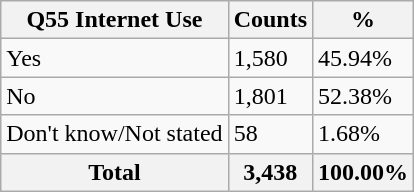<table class="wikitable sortable">
<tr>
<th>Q55 Internet Use</th>
<th>Counts</th>
<th>%</th>
</tr>
<tr>
<td>Yes</td>
<td>1,580</td>
<td>45.94%</td>
</tr>
<tr>
<td>No</td>
<td>1,801</td>
<td>52.38%</td>
</tr>
<tr>
<td>Don't know/Not stated</td>
<td>58</td>
<td>1.68%</td>
</tr>
<tr>
<th>Total</th>
<th>3,438</th>
<th>100.00%</th>
</tr>
</table>
